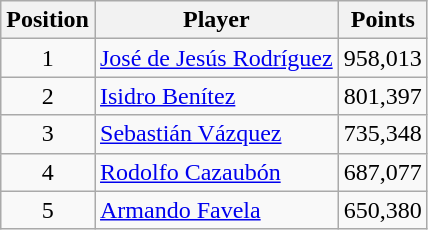<table class=wikitable>
<tr>
<th>Position</th>
<th>Player</th>
<th>Points</th>
</tr>
<tr>
<td align=center>1</td>
<td> <a href='#'>José de Jesús Rodríguez</a></td>
<td align=center>958,013</td>
</tr>
<tr>
<td align=center>2</td>
<td> <a href='#'>Isidro Benítez</a></td>
<td align=center>801,397</td>
</tr>
<tr>
<td align=center>3</td>
<td> <a href='#'>Sebastián Vázquez</a></td>
<td align=center>735,348</td>
</tr>
<tr>
<td align=center>4</td>
<td> <a href='#'>Rodolfo Cazaubón</a></td>
<td align=center>687,077</td>
</tr>
<tr>
<td align=center>5</td>
<td> <a href='#'>Armando Favela</a></td>
<td align=center>650,380</td>
</tr>
</table>
